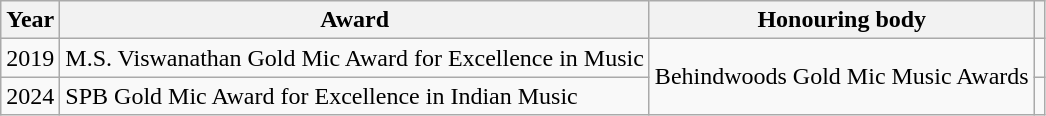<table class="wikitable">
<tr>
<th>Year</th>
<th>Award</th>
<th>Honouring body</th>
<th></th>
</tr>
<tr>
<td>2019</td>
<td>M.S. Viswanathan Gold Mic Award for Excellence in Music</td>
<td rowspan="2">Behindwoods Gold Mic Music Awards</td>
<td></td>
</tr>
<tr>
<td>2024</td>
<td>SPB Gold Mic Award for Excellence in Indian Music</td>
<td></td>
</tr>
</table>
